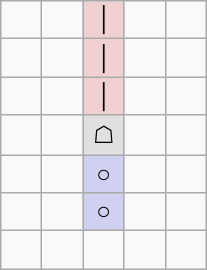<table border="1" class="wikitable">
<tr align=center>
<td width="20"> </td>
<td width="20"> </td>
<td width="20" style="background:#f0d0d0;">│</td>
<td width="20"> </td>
<td width="20"> </td>
</tr>
<tr align=center>
<td> </td>
<td> </td>
<td style="background:#f0d0d0;">│</td>
<td> </td>
<td> </td>
</tr>
<tr align=center>
<td> </td>
<td> </td>
<td style="background:#f0d0d0;">│</td>
<td> </td>
<td> </td>
</tr>
<tr align=center>
<td> </td>
<td> </td>
<td style="background:#e0e0e0;">☖</td>
<td> </td>
<td> </td>
</tr>
<tr align=center>
<td> </td>
<td> </td>
<td style="background:#d0d0f0;">○</td>
<td> </td>
<td> </td>
</tr>
<tr align=center>
<td> </td>
<td> </td>
<td style="background:#d0d0f0;">○</td>
<td> </td>
<td> </td>
</tr>
<tr align=center>
<td> </td>
<td> </td>
<td> </td>
<td> </td>
<td> </td>
</tr>
</table>
